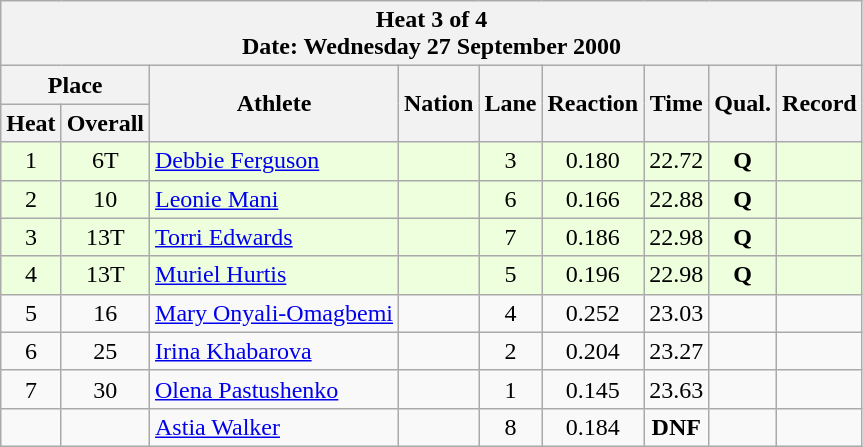<table class="wikitable sortable">
<tr>
<th colspan=9>Heat 3 of 4 <br> Date: Wednesday 27 September 2000 <br></th>
</tr>
<tr>
<th colspan=2>Place</th>
<th rowspan=2>Athlete</th>
<th rowspan=2>Nation</th>
<th rowspan=2>Lane</th>
<th rowspan=2>Reaction</th>
<th rowspan=2>Time</th>
<th rowspan=2>Qual.</th>
<th rowspan=2>Record</th>
</tr>
<tr>
<th>Heat</th>
<th>Overall</th>
</tr>
<tr bgcolor = "eeffdd">
<td align="center">1</td>
<td align="center">6T</td>
<td align="left"><a href='#'>Debbie Ferguson</a></td>
<td align="left"></td>
<td align="center">3</td>
<td align="center">0.180</td>
<td align="center">22.72</td>
<td align="center"><strong>Q</strong></td>
<td align="center"></td>
</tr>
<tr bgcolor = "eeffdd">
<td align="center">2</td>
<td align="center">10</td>
<td align="left"><a href='#'>Leonie Mani</a></td>
<td align="left"></td>
<td align="center">6</td>
<td align="center">0.166</td>
<td align="center">22.88</td>
<td align="center"><strong>Q </strong></td>
<td align="center"></td>
</tr>
<tr bgcolor = "eeffdd">
<td align="center">3</td>
<td align="center">13T</td>
<td align="left"><a href='#'>Torri Edwards</a></td>
<td align="left"></td>
<td align="center">7</td>
<td align="center">0.186</td>
<td align="center">22.98</td>
<td align="center"><strong>Q</strong></td>
<td align="center"></td>
</tr>
<tr bgcolor = "eeffdd">
<td align="center">4</td>
<td align="center">13T</td>
<td align="left"><a href='#'>Muriel Hurtis</a></td>
<td align="left"></td>
<td align="center">5</td>
<td align="center">0.196</td>
<td align="center">22.98</td>
<td align="center"><strong>Q</strong></td>
<td align="center"></td>
</tr>
<tr>
<td align="center">5</td>
<td align="center">16</td>
<td align="left"><a href='#'>Mary Onyali-Omagbemi</a></td>
<td align="left"></td>
<td align="center">4</td>
<td align="center">0.252</td>
<td align="center">23.03</td>
<td align="center"></td>
<td align="center"></td>
</tr>
<tr>
<td align="center">6</td>
<td align="center">25</td>
<td align="left"><a href='#'>Irina Khabarova</a></td>
<td align="left"></td>
<td align="center">2</td>
<td align="center">0.204</td>
<td align="center">23.27</td>
<td align="center"></td>
<td align="center"></td>
</tr>
<tr>
<td align="center">7</td>
<td align="center">30</td>
<td align="left"><a href='#'>Olena Pastushenko</a></td>
<td align="left"></td>
<td align="center">1</td>
<td align="center">0.145</td>
<td align="center">23.63</td>
<td align="center"></td>
<td align="center"></td>
</tr>
<tr>
<td align="center"></td>
<td align="center"></td>
<td align="left"><a href='#'>Astia Walker</a></td>
<td align="left"></td>
<td align="center">8</td>
<td align="center">0.184</td>
<td align="center"><strong>DNF </strong></td>
<td align="center"></td>
<td align="center"></td>
</tr>
</table>
